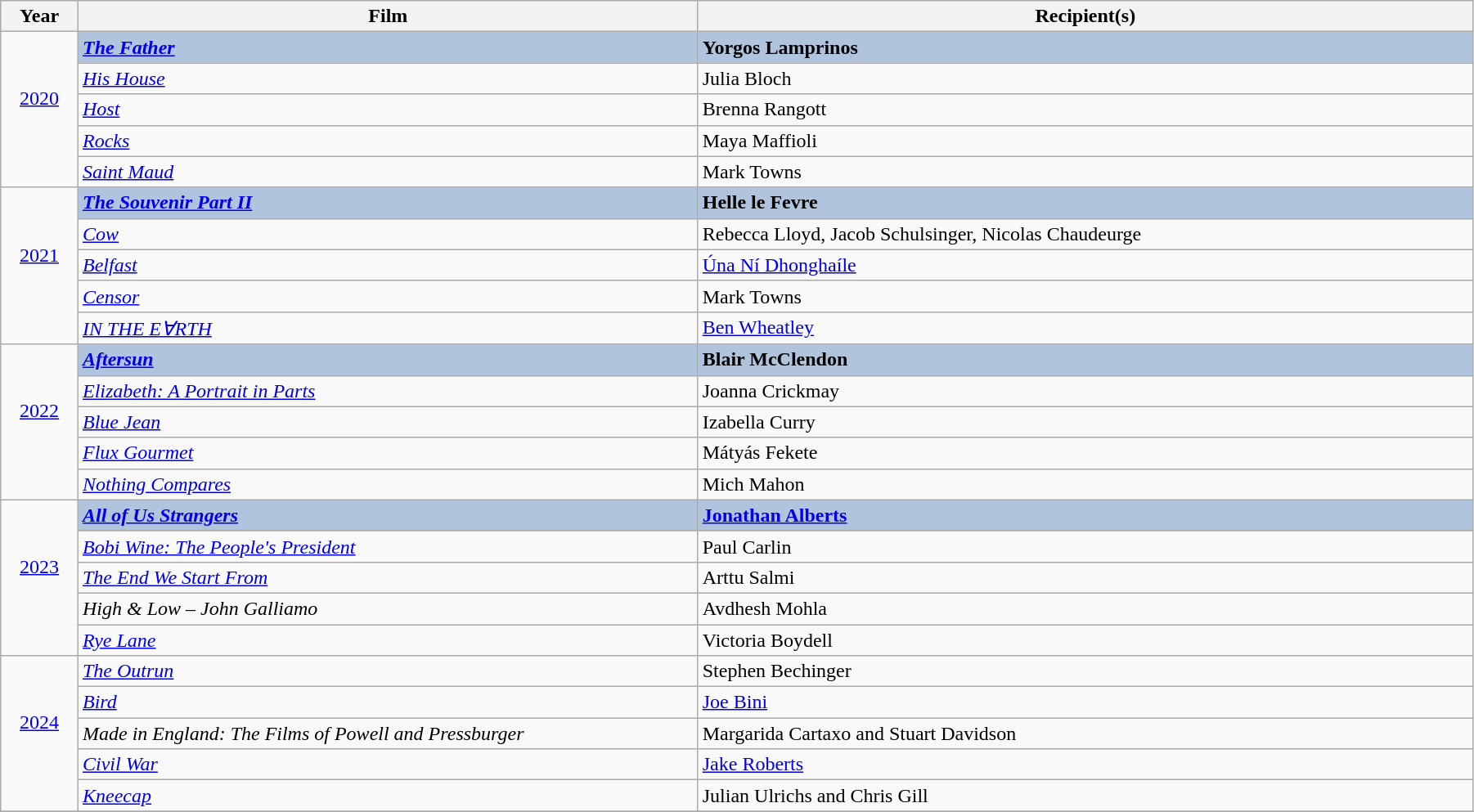<table class="wikitable" width="95%" cellpadding="5">
<tr>
<th width="5%">Year</th>
<th width="40%">Film</th>
<th width="50%">Recipient(s)</th>
</tr>
<tr>
<td rowspan="5" style="text-align:center;"><a href='#'>2020</a><br><br></td>
<td style="background:#B0C4DE"><strong><em><a href='#'>The Father</a></em></strong></td>
<td style="background:#B0C4DE"><strong>Yorgos Lamprinos</strong></td>
</tr>
<tr>
<td><em><a href='#'>His House</a></em></td>
<td>Julia Bloch</td>
</tr>
<tr>
<td><em><a href='#'>Host</a></em></td>
<td>Brenna Rangott</td>
</tr>
<tr>
<td><em><a href='#'>Rocks</a></em></td>
<td>Maya Maffioli</td>
</tr>
<tr>
<td><em><a href='#'>Saint Maud</a></em></td>
<td>Mark Towns</td>
</tr>
<tr>
<td rowspan="5" style="text-align:center;"><a href='#'>2021</a><br><br></td>
<td style="background:#B0C4DE"><strong><em><a href='#'>The Souvenir Part II</a></em></strong></td>
<td style="background:#B0C4DE"><strong>Helle le Fevre</strong></td>
</tr>
<tr>
<td><em><a href='#'>Cow</a></em></td>
<td>Rebecca Lloyd, Jacob Schulsinger, Nicolas Chaudeurge</td>
</tr>
<tr>
<td><em><a href='#'>Belfast</a></em></td>
<td><a href='#'>Úna Ní Dhonghaíle</a></td>
</tr>
<tr>
<td><em><a href='#'>Censor</a></em></td>
<td>Mark Towns</td>
</tr>
<tr>
<td><em><a href='#'>IN THE EⱯRTH</a></em></td>
<td><a href='#'>Ben Wheatley</a></td>
</tr>
<tr>
<td rowspan="5" style="text-align:center;"><a href='#'>2022</a><br><br></td>
<td style="background:#B0C4DE"><strong><em><a href='#'>Aftersun</a></em></strong></td>
<td style="background:#B0C4DE"><strong>Blair McClendon</strong></td>
</tr>
<tr>
<td><em><a href='#'>Elizabeth: A Portrait in Parts</a></em></td>
<td>Joanna Crickmay</td>
</tr>
<tr>
<td><em><a href='#'>Blue Jean</a></em></td>
<td>Izabella Curry</td>
</tr>
<tr>
<td><em><a href='#'>Flux Gourmet</a></em></td>
<td>Mátyás Fekete</td>
</tr>
<tr>
<td><em><a href='#'>Nothing Compares</a></em></td>
<td>Mich Mahon</td>
</tr>
<tr>
<td rowspan="5" style="text-align:center;"><a href='#'>2023</a><br><br></td>
<td style="background:#B0C4DE"><strong><em><a href='#'>All of Us Strangers</a></em></strong></td>
<td style="background:#B0C4DE"><strong><a href='#'>Jonathan Alberts</a></strong></td>
</tr>
<tr>
<td><em><a href='#'>Bobi Wine: The People's President</a></em></td>
<td>Paul Carlin</td>
</tr>
<tr>
<td><em><a href='#'>The End We Start From</a></em></td>
<td>Arttu Salmi</td>
</tr>
<tr>
<td><em>High & Low – John Galliamo</em></td>
<td>Avdhesh Mohla</td>
</tr>
<tr>
<td><em><a href='#'>Rye Lane</a></em></td>
<td>Victoria Boydell</td>
</tr>
<tr>
<td rowspan="5" style="text-align:center;"><a href='#'>2024</a><br><br></td>
<td><em><a href='#'>The Outrun</a></em></td>
<td>Stephen Bechinger</td>
</tr>
<tr>
<td><em><a href='#'>Bird</a></em></td>
<td><a href='#'>Joe Bini</a></td>
</tr>
<tr>
<td><em>Made in England: The Films of Powell and Pressburger</em></td>
<td>Margarida Cartaxo and Stuart Davidson</td>
</tr>
<tr>
<td><em><a href='#'>Civil War</a></em></td>
<td><a href='#'>Jake Roberts</a></td>
</tr>
<tr>
<td><em><a href='#'>Kneecap</a></em></td>
<td>Julian Ulrichs and Chris Gill</td>
</tr>
<tr>
</tr>
</table>
